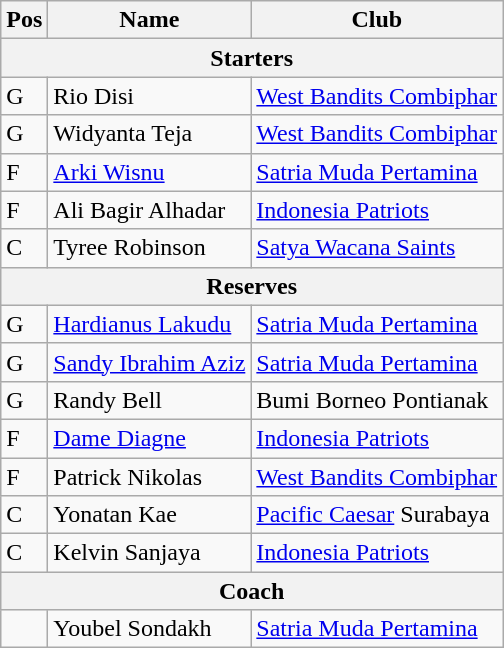<table class="wikitable">
<tr>
<th>Pos</th>
<th>Name</th>
<th>Club</th>
</tr>
<tr>
<th colspan="4">Starters</th>
</tr>
<tr>
<td>G</td>
<td> Rio Disi</td>
<td><a href='#'>West Bandits Combiphar</a></td>
</tr>
<tr>
<td>G</td>
<td> Widyanta Teja</td>
<td><a href='#'>West Bandits Combiphar</a></td>
</tr>
<tr>
<td>F</td>
<td> <a href='#'>Arki Wisnu</a></td>
<td><a href='#'>Satria Muda Pertamina</a></td>
</tr>
<tr>
<td>F</td>
<td> Ali Bagir Alhadar</td>
<td><a href='#'>Indonesia Patriots</a></td>
</tr>
<tr>
<td>C</td>
<td> Tyree Robinson</td>
<td><a href='#'>Satya Wacana Saints</a></td>
</tr>
<tr>
<th colspan="4">Reserves</th>
</tr>
<tr>
<td>G</td>
<td> <a href='#'>Hardianus Lakudu</a></td>
<td><a href='#'>Satria Muda Pertamina</a></td>
</tr>
<tr>
<td>G</td>
<td> <a href='#'>Sandy Ibrahim Aziz</a></td>
<td><a href='#'>Satria Muda Pertamina</a></td>
</tr>
<tr>
<td>G</td>
<td> Randy Bell</td>
<td>Bumi Borneo Pontianak</td>
</tr>
<tr>
<td>F</td>
<td> <a href='#'>Dame Diagne</a></td>
<td><a href='#'>Indonesia Patriots</a></td>
</tr>
<tr>
<td>F</td>
<td> Patrick Nikolas</td>
<td><a href='#'>West Bandits Combiphar</a></td>
</tr>
<tr>
<td>C</td>
<td> Yonatan Kae</td>
<td><a href='#'>Pacific Caesar</a> Surabaya</td>
</tr>
<tr>
<td>C</td>
<td> Kelvin Sanjaya</td>
<td><a href='#'>Indonesia Patriots</a></td>
</tr>
<tr>
<th colspan="4">Coach</th>
</tr>
<tr>
<td></td>
<td> Youbel Sondakh</td>
<td><a href='#'>Satria Muda Pertamina</a></td>
</tr>
</table>
